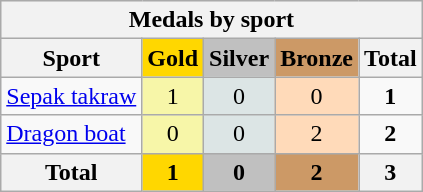<table class="wikitable sortable"style="font-size:100%; text-align:center;">
<tr style="background:#efefef;">
<th colspan=5>Medals by sport</th>
</tr>
<tr>
<th><strong>Sport</strong></th>
<th style="background-color:gold;"><strong>Gold </strong></th>
<th style="background-color:silver;"><strong>Silver </strong></th>
<th style="background-color:#c96;"><strong>Bronze </strong></th>
<th><strong>Total</strong></th>
</tr>
<tr>
<td align=left> <a href='#'>Sepak takraw</a></td>
<td style="background:#F7F6A8;">1</td>
<td style="background:#DCE5E5;">0</td>
<td style="background:#FFDAB9;">0</td>
<td><strong>1</strong></td>
</tr>
<tr>
<td align=left> <a href='#'>Dragon boat</a></td>
<td style="background:#F7F6A8;">0</td>
<td style="background:#DCE5E5;">0</td>
<td style="background:#FFDAB9;">2</td>
<td><strong>2</strong></td>
</tr>
<tr>
<th>Total</th>
<th style="background:gold;">1</th>
<th style="background:silver;">0</th>
<th style="background:#c96;">2</th>
<th>3</th>
</tr>
</table>
